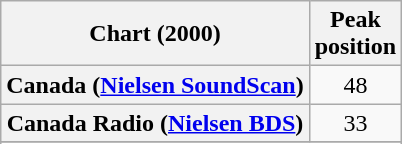<table class="wikitable sortable plainrowheaders" style="text-align:center;">
<tr>
<th scope="col">Chart (2000)</th>
<th scope="col">Peak<br>position</th>
</tr>
<tr>
<th scope="row">Canada (<a href='#'>Nielsen SoundScan</a>)</th>
<td style="text-align:center">48</td>
</tr>
<tr>
<th scope="row">Canada Radio (<a href='#'>Nielsen BDS</a>)</th>
<td style="text-align:center">33</td>
</tr>
<tr>
</tr>
<tr>
</tr>
<tr>
</tr>
<tr>
</tr>
<tr>
</tr>
<tr>
</tr>
<tr>
</tr>
<tr>
</tr>
<tr>
</tr>
<tr>
</tr>
<tr>
</tr>
<tr>
</tr>
<tr>
</tr>
</table>
